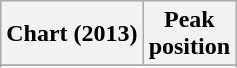<table class="wikitable sortable plainrowheaders" style="text-align:center">
<tr>
<th scope="col">Chart (2013)</th>
<th scope="col">Peak<br>position</th>
</tr>
<tr>
</tr>
<tr>
</tr>
</table>
